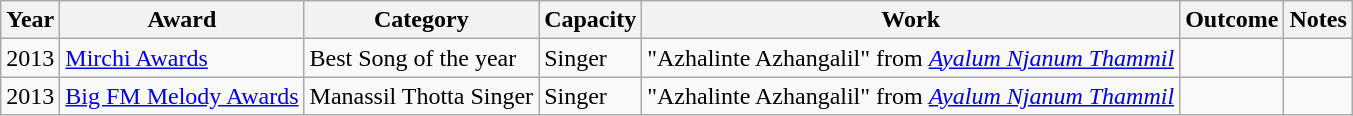<table class="wikitable sortable">
<tr>
<th>Year</th>
<th>Award</th>
<th>Category</th>
<th>Capacity</th>
<th>Work</th>
<th>Outcome</th>
<th scope="col" class="unsortable">Notes</th>
</tr>
<tr>
<td>2013</td>
<td><a href='#'>Mirchi Awards</a></td>
<td>Best Song of the year</td>
<td>Singer</td>
<td>"Azhalinte Azhangalil" from <em><a href='#'>Ayalum Njanum Thammil</a></em></td>
<td></td>
<td></td>
</tr>
<tr>
<td>2013</td>
<td><a href='#'>Big FM Melody Awards</a></td>
<td>Manassil Thotta Singer</td>
<td>Singer</td>
<td>"Azhalinte Azhangalil" from <em><a href='#'>Ayalum Njanum Thammil</a></em></td>
<td></td>
<td></td>
</tr>
</table>
